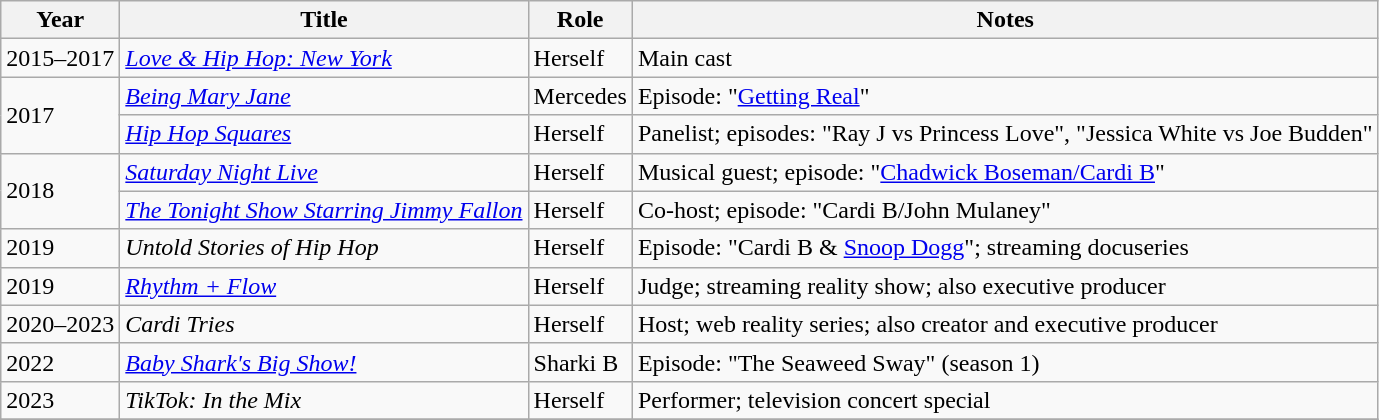<table class="wikitable sortable">
<tr>
<th>Year</th>
<th>Title</th>
<th>Role</th>
<th class=unsortable>Notes</th>
</tr>
<tr>
<td>2015–2017</td>
<td><em><a href='#'>Love & Hip Hop: New York</a></em></td>
<td>Herself</td>
<td>Main cast</td>
</tr>
<tr>
<td rowspan="2">2017</td>
<td><em><a href='#'>Being Mary Jane</a></em></td>
<td>Mercedes</td>
<td>Episode: "<a href='#'>Getting Real</a>"</td>
</tr>
<tr>
<td><em><a href='#'>Hip Hop Squares</a></em></td>
<td>Herself</td>
<td>Panelist; episodes: "Ray J vs Princess Love", "Jessica White vs Joe Budden"</td>
</tr>
<tr>
<td rowspan="2">2018</td>
<td><em><a href='#'>Saturday Night Live</a></em></td>
<td>Herself</td>
<td>Musical guest; episode: "<a href='#'>Chadwick Boseman/Cardi B</a>"</td>
</tr>
<tr>
<td><em><a href='#'>The Tonight Show Starring Jimmy Fallon</a></em></td>
<td>Herself</td>
<td>Co-host; episode: "Cardi B/John Mulaney"</td>
</tr>
<tr>
<td>2019</td>
<td><em>Untold Stories of Hip Hop</em></td>
<td>Herself</td>
<td>Episode: "Cardi B & <a href='#'>Snoop Dogg</a>"; streaming docuseries</td>
</tr>
<tr>
<td>2019</td>
<td><em><a href='#'>Rhythm + Flow</a></em></td>
<td>Herself</td>
<td>Judge; streaming reality show; also executive producer</td>
</tr>
<tr>
<td>2020–2023</td>
<td><em>Cardi Tries</em></td>
<td>Herself</td>
<td>Host; web reality series; also creator and executive producer</td>
</tr>
<tr>
<td>2022</td>
<td><em><a href='#'>Baby Shark's Big Show!</a></em></td>
<td>Sharki B</td>
<td>Episode: "The Seaweed Sway" (season 1)</td>
</tr>
<tr>
<td>2023</td>
<td><em>TikTok: In the Mix</em></td>
<td>Herself</td>
<td>Performer; television concert special</td>
</tr>
<tr>
</tr>
</table>
